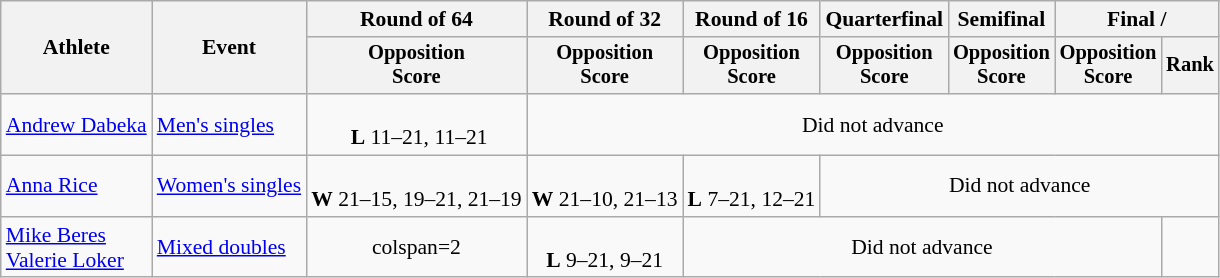<table class=wikitable style="font-size:90%">
<tr>
<th rowspan="2">Athlete</th>
<th rowspan="2">Event</th>
<th>Round of 64</th>
<th>Round of 32</th>
<th>Round of 16</th>
<th>Quarterfinal</th>
<th>Semifinal</th>
<th colspan=2>Final / </th>
</tr>
<tr style="font-size:95%">
<th>Opposition<br>Score</th>
<th>Opposition<br>Score</th>
<th>Opposition<br>Score</th>
<th>Opposition<br>Score</th>
<th>Opposition<br>Score</th>
<th>Opposition<br>Score</th>
<th>Rank</th>
</tr>
<tr align=center>
<td align=left><a href='#'>Andrew Dabeka</a></td>
<td align=left><a href='#'>Men's singles</a></td>
<td><br> <strong>L</strong> 11–21, 11–21</td>
<td colspan=6>Did not advance</td>
</tr>
<tr align=center>
<td align=left><a href='#'>Anna Rice</a></td>
<td align=left><a href='#'>Women's singles</a></td>
<td><br><strong>W</strong> 21–15, 19–21, 21–19</td>
<td><br><strong>W</strong> 21–10, 21–13</td>
<td><br><strong>L</strong> 7–21, 12–21</td>
<td colspan=4>Did not advance</td>
</tr>
<tr align=center>
<td align=left><a href='#'>Mike Beres</a><br><a href='#'>Valerie Loker</a></td>
<td align=left><a href='#'>Mixed doubles</a></td>
<td>colspan=2 </td>
<td><br><strong>L</strong> 9–21, 9–21</td>
<td colspan=4>Did not advance</td>
</tr>
</table>
